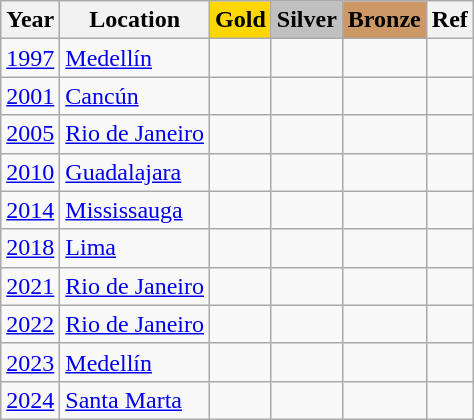<table class="wikitable">
<tr>
<th>Year</th>
<th>Location</th>
<th style="background-color:gold;">Gold</th>
<th style="background-color:silver;">Silver</th>
<th style="background-color:#cc9966;">Bronze</th>
<th>Ref</th>
</tr>
<tr>
<td><a href='#'>1997</a></td>
<td> <a href='#'>Medellín</a></td>
<td><br></td>
<td><br></td>
<td><br></td>
<td></td>
</tr>
<tr>
<td><a href='#'>2001</a></td>
<td> <a href='#'>Cancún</a></td>
<td><br></td>
<td><br></td>
<td><br></td>
<td></td>
</tr>
<tr>
<td><a href='#'>2005</a></td>
<td> <a href='#'>Rio de Janeiro</a></td>
<td><br></td>
<td><br></td>
<td><br></td>
<td></td>
</tr>
<tr>
<td><a href='#'>2010</a></td>
<td> <a href='#'>Guadalajara</a></td>
<td><br></td>
<td><br></td>
<td><br></td>
<td></td>
</tr>
<tr>
<td><a href='#'>2014</a></td>
<td> <a href='#'>Mississauga</a></td>
<td><br></td>
<td><br></td>
<td><br></td>
<td></td>
</tr>
<tr>
<td><a href='#'>2018</a></td>
<td> <a href='#'>Lima</a></td>
<td><br></td>
<td><br></td>
<td><br></td>
<td></td>
</tr>
<tr>
<td><a href='#'>2021</a></td>
<td> <a href='#'>Rio de Janeiro</a></td>
<td><br></td>
<td><br></td>
<td><br></td>
<td></td>
</tr>
<tr>
<td><a href='#'>2022</a></td>
<td> <a href='#'>Rio de Janeiro</a></td>
<td><br></td>
<td><br></td>
<td><br></td>
<td></td>
</tr>
<tr>
<td><a href='#'>2023</a></td>
<td> <a href='#'>Medellín</a></td>
<td><br></td>
<td><br></td>
<td><br></td>
<td></td>
</tr>
<tr>
<td><a href='#'>2024</a></td>
<td> <a href='#'>Santa Marta</a></td>
<td><br></td>
<td><br></td>
<td><br></td>
</tr>
</table>
